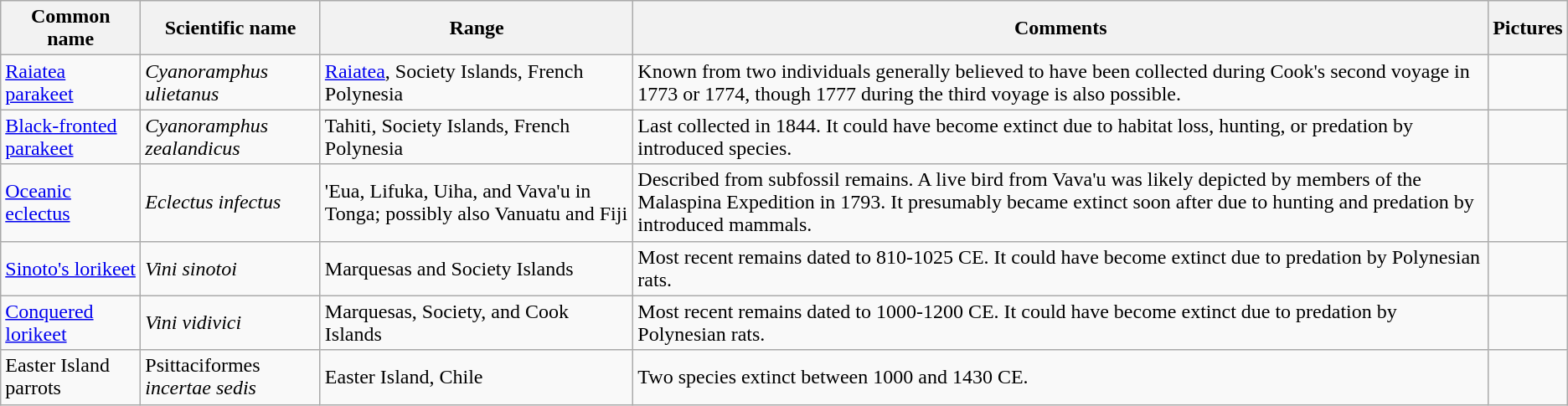<table class="wikitable sortable">
<tr>
<th>Common name</th>
<th>Scientific name</th>
<th>Range</th>
<th class="unsortable">Comments</th>
<th class="unsortable">Pictures</th>
</tr>
<tr>
<td><a href='#'>Raiatea parakeet</a></td>
<td><em>Cyanoramphus ulietanus</em></td>
<td><a href='#'>Raiatea</a>, Society Islands, French Polynesia</td>
<td>Known from two individuals generally believed to have been collected during Cook's second voyage in 1773 or 1774, though 1777 during the third voyage is also possible.</td>
<td></td>
</tr>
<tr>
<td><a href='#'>Black-fronted parakeet</a></td>
<td><em>Cyanoramphus zealandicus</em></td>
<td>Tahiti, Society Islands, French Polynesia</td>
<td>Last collected in 1844. It could have become extinct due to habitat loss, hunting, or predation by introduced species.</td>
<td></td>
</tr>
<tr>
<td><a href='#'>Oceanic eclectus</a></td>
<td><em>Eclectus infectus</em></td>
<td>'Eua, Lifuka, Uiha, and Vava'u in Tonga; possibly also Vanuatu and Fiji</td>
<td>Described from subfossil remains. A live bird from Vava'u was likely depicted by members of the Malaspina Expedition in 1793. It presumably became extinct soon after due to hunting and predation by introduced mammals.</td>
<td></td>
</tr>
<tr>
<td><a href='#'>Sinoto's lorikeet</a></td>
<td><em>Vini sinotoi</em></td>
<td>Marquesas and Society Islands</td>
<td>Most recent remains dated to 810-1025 CE. It could have become extinct due to predation by Polynesian rats.</td>
<td></td>
</tr>
<tr>
<td><a href='#'>Conquered lorikeet</a></td>
<td><em>Vini vidivici</em></td>
<td>Marquesas, Society, and Cook Islands</td>
<td>Most recent remains dated to 1000-1200 CE. It could have become extinct due to predation by Polynesian rats.</td>
<td></td>
</tr>
<tr>
<td>Easter Island parrots</td>
<td>Psittaciformes <em>incertae sedis</em></td>
<td>Easter Island, Chile</td>
<td>Two species extinct between 1000 and 1430 CE.</td>
<td></td>
</tr>
</table>
